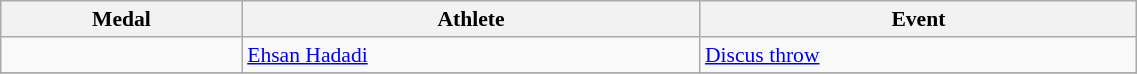<table class="wikitable" style="font-size:90%" width=60%>
<tr>
<th>Medal</th>
<th>Athlete</th>
<th>Event</th>
</tr>
<tr>
<td></td>
<td><a href='#'>Ehsan Hadadi</a></td>
<td><a href='#'>Discus throw</a></td>
</tr>
<tr>
</tr>
</table>
